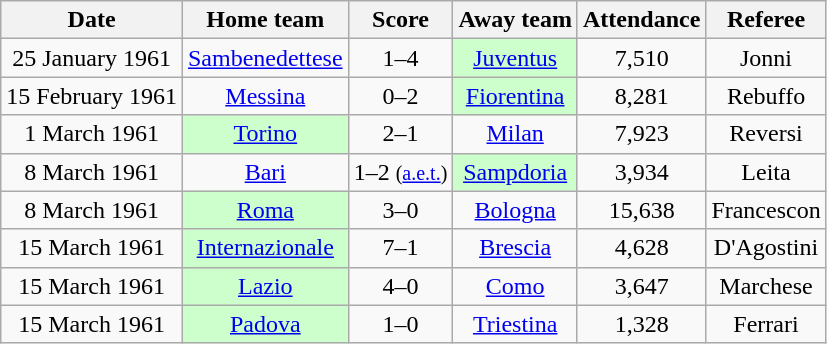<table class="wikitable" style="text-align: center">
<tr>
<th>Date</th>
<th>Home team</th>
<th>Score</th>
<th>Away team</th>
<th>Attendance</th>
<th>Referee</th>
</tr>
<tr>
<td>25 January 1961</td>
<td><a href='#'>Sambenedettese</a></td>
<td>1–4</td>
<td bgcolor="ccffcc"><a href='#'>Juventus</a></td>
<td>7,510</td>
<td>Jonni</td>
</tr>
<tr>
<td>15 February 1961</td>
<td><a href='#'>Messina</a></td>
<td>0–2</td>
<td bgcolor="ccffcc"><a href='#'>Fiorentina</a></td>
<td>8,281</td>
<td>Rebuffo</td>
</tr>
<tr>
<td>1 March 1961</td>
<td bgcolor="ccffcc"><a href='#'>Torino</a></td>
<td>2–1</td>
<td><a href='#'>Milan</a></td>
<td>7,923</td>
<td>Reversi</td>
</tr>
<tr>
<td>8 March 1961</td>
<td><a href='#'>Bari</a></td>
<td>1–2 <small>(<a href='#'>a.e.t.</a>)</small></td>
<td bgcolor="ccffcc"><a href='#'>Sampdoria</a></td>
<td>3,934</td>
<td>Leita</td>
</tr>
<tr>
<td>8 March 1961</td>
<td bgcolor="ccffcc"><a href='#'>Roma</a></td>
<td>3–0</td>
<td><a href='#'>Bologna</a></td>
<td>15,638</td>
<td>Francescon</td>
</tr>
<tr>
<td>15 March 1961</td>
<td bgcolor="ccffcc"><a href='#'>Internazionale</a></td>
<td>7–1</td>
<td><a href='#'>Brescia</a></td>
<td>4,628</td>
<td>D'Agostini</td>
</tr>
<tr>
<td>15 March 1961</td>
<td bgcolor="ccffcc"><a href='#'>Lazio</a></td>
<td>4–0</td>
<td><a href='#'>Como</a></td>
<td>3,647</td>
<td>Marchese</td>
</tr>
<tr>
<td>15 March 1961</td>
<td bgcolor="ccffcc"><a href='#'>Padova</a></td>
<td>1–0</td>
<td><a href='#'>Triestina</a></td>
<td>1,328</td>
<td>Ferrari</td>
</tr>
</table>
